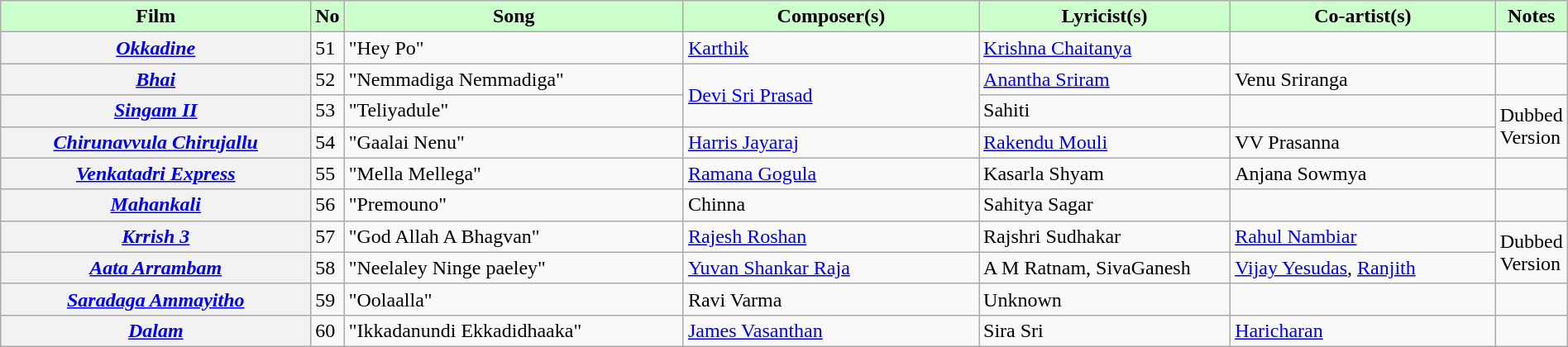<table class="wikitable plainrowheaders" width="100%" textcolor:#000;">
<tr style="background:#cfc; text-align:center;">
<td scope="col" width=21%><strong>Film</strong></td>
<td><strong>No</strong></td>
<td scope="col" width=23%><strong>Song</strong></td>
<td scope="col" width=20%><strong>Composer(s)</strong></td>
<td scope="col" width=17%><strong>Lyricist(s)</strong></td>
<td scope="col" width=18%><strong>Co-artist(s)</strong></td>
<td><strong>Notes</strong></td>
</tr>
<tr>
<th><em><a href='#'>Okkadine</a></em></th>
<td>51</td>
<td>"Hey Po"</td>
<td><a href='#'>Karthik</a></td>
<td><a href='#'>Krishna Chaitanya</a></td>
<td></td>
<td></td>
</tr>
<tr>
<th><em><a href='#'>Bhai</a></em></th>
<td>52</td>
<td>"Nemmadiga Nemmadiga"</td>
<td rowspan="2"><a href='#'>Devi Sri Prasad</a></td>
<td><a href='#'>Anantha Sriram</a></td>
<td>Venu Sriranga</td>
<td></td>
</tr>
<tr>
<th><em><a href='#'>Singam II</a></em></th>
<td>53</td>
<td>"Teliyadule"</td>
<td>Sahiti</td>
<td></td>
<td rowspan="2">Dubbed Version</td>
</tr>
<tr>
<th><em><a href='#'>Chirunavvula Chirujallu</a></em></th>
<td>54</td>
<td>"Gaalai Nenu"</td>
<td><a href='#'>Harris Jayaraj</a></td>
<td><a href='#'>Rakendu Mouli</a></td>
<td>VV Prasanna</td>
</tr>
<tr>
<th><em><a href='#'>Venkatadri Express</a></em></th>
<td>55</td>
<td>"Mella Mellega"</td>
<td><a href='#'>Ramana Gogula</a></td>
<td>Kasarla Shyam</td>
<td>Anjana Sowmya</td>
<td></td>
</tr>
<tr>
<th><em><a href='#'>Mahankali</a></em></th>
<td>56</td>
<td>"Premouno"</td>
<td>Chinna</td>
<td>Sahitya Sagar</td>
<td></td>
<td></td>
</tr>
<tr>
<th><em><a href='#'>Krrish 3</a></em></th>
<td>57</td>
<td>"God Allah A Bhagvan"</td>
<td><a href='#'>Rajesh Roshan</a></td>
<td>Rajshri Sudhakar</td>
<td><a href='#'>Rahul Nambiar</a></td>
<td rowspan="2">Dubbed Version</td>
</tr>
<tr>
<th><em><a href='#'>Aata Arrambam</a></em></th>
<td>58</td>
<td>"Neelaley Ninge paeley"</td>
<td><a href='#'>Yuvan Shankar Raja</a></td>
<td>A M Ratnam, SivaGanesh</td>
<td><a href='#'>Vijay Yesudas</a>, <a href='#'>Ranjith</a></td>
</tr>
<tr>
<th><em><a href='#'>Saradaga Ammayitho</a></em></th>
<td>59</td>
<td>"Oolaalla"</td>
<td>Ravi Varma</td>
<td>Unknown</td>
<td></td>
<td></td>
</tr>
<tr>
<th><em><a href='#'>Dalam</a></em></th>
<td>60</td>
<td>"Ikkadanundi Ekkadidhaaka"</td>
<td><a href='#'>James Vasanthan</a></td>
<td>Sira Sri</td>
<td><a href='#'>Haricharan</a></td>
<td></td>
</tr>
</table>
